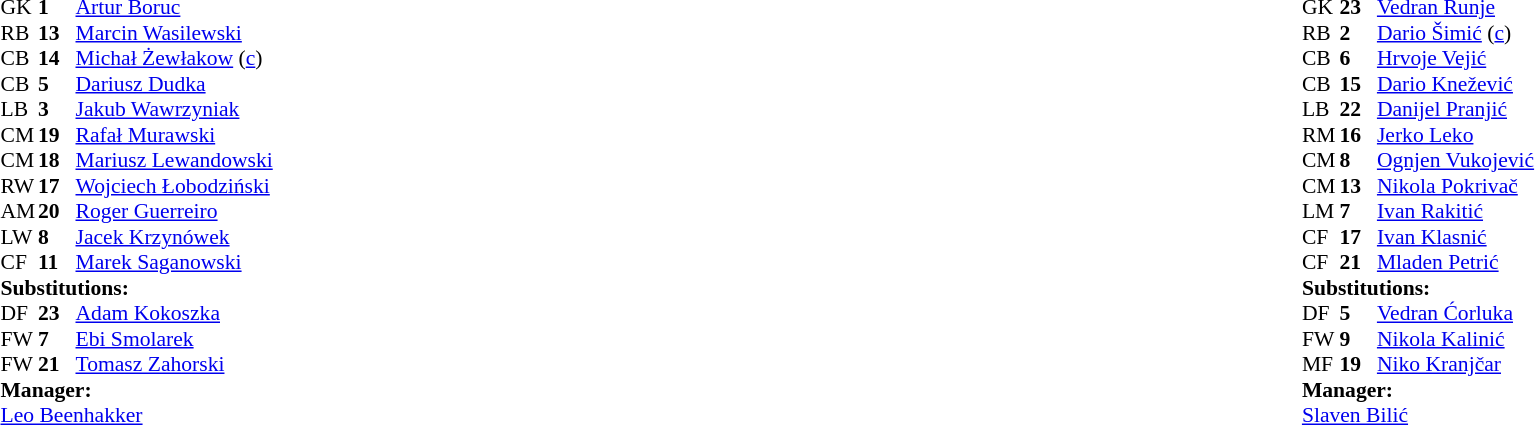<table style="width:100%;">
<tr>
<td style="vertical-align:top; width:40%;"><br><table style="font-size:90%" cellspacing="0" cellpadding="0">
<tr>
<th width="25"></th>
<th width="25"></th>
</tr>
<tr>
<td>GK</td>
<td><strong>1</strong></td>
<td><a href='#'>Artur Boruc</a></td>
</tr>
<tr>
<td>RB</td>
<td><strong>13</strong></td>
<td><a href='#'>Marcin Wasilewski</a></td>
</tr>
<tr>
<td>CB</td>
<td><strong>14</strong></td>
<td><a href='#'>Michał Żewłakow</a> (<a href='#'>c</a>)</td>
</tr>
<tr>
<td>CB</td>
<td><strong>5</strong></td>
<td><a href='#'>Dariusz Dudka</a></td>
</tr>
<tr>
<td>LB</td>
<td><strong>3</strong></td>
<td><a href='#'>Jakub Wawrzyniak</a></td>
</tr>
<tr>
<td>CM</td>
<td><strong>19</strong></td>
<td><a href='#'>Rafał Murawski</a></td>
</tr>
<tr>
<td>CM</td>
<td><strong>18</strong></td>
<td><a href='#'>Mariusz Lewandowski</a></td>
<td></td>
<td></td>
</tr>
<tr>
<td>RW</td>
<td><strong>17</strong></td>
<td><a href='#'>Wojciech Łobodziński</a></td>
<td></td>
<td></td>
</tr>
<tr>
<td>AM</td>
<td><strong>20</strong></td>
<td><a href='#'>Roger Guerreiro</a></td>
</tr>
<tr>
<td>LW</td>
<td><strong>8</strong></td>
<td><a href='#'>Jacek Krzynówek</a></td>
</tr>
<tr>
<td>CF</td>
<td><strong>11</strong></td>
<td><a href='#'>Marek Saganowski</a></td>
<td></td>
<td></td>
</tr>
<tr>
<td colspan=3><strong>Substitutions:</strong></td>
</tr>
<tr>
<td>DF</td>
<td><strong>23</strong></td>
<td><a href='#'>Adam Kokoszka</a></td>
<td></td>
<td></td>
</tr>
<tr>
<td>FW</td>
<td><strong>7</strong></td>
<td><a href='#'>Ebi Smolarek</a></td>
<td></td>
<td></td>
</tr>
<tr>
<td>FW</td>
<td><strong>21</strong></td>
<td><a href='#'>Tomasz Zahorski</a></td>
<td></td>
<td></td>
</tr>
<tr>
<td colspan=3><strong>Manager:</strong></td>
</tr>
<tr>
<td colspan=3> <a href='#'>Leo Beenhakker</a></td>
</tr>
</table>
</td>
<td valign="top"></td>
<td style="vertical-align:top; width:50%;"><br><table style="font-size:90%; margin:auto;" cellspacing="0" cellpadding="0">
<tr>
<th width=25></th>
<th width=25></th>
</tr>
<tr>
<td>GK</td>
<td><strong>23</strong></td>
<td><a href='#'>Vedran Runje</a></td>
</tr>
<tr>
<td>RB</td>
<td><strong>2</strong></td>
<td><a href='#'>Dario Šimić</a> (<a href='#'>c</a>)</td>
</tr>
<tr>
<td>CB</td>
<td><strong>6</strong></td>
<td><a href='#'>Hrvoje Vejić</a></td>
<td></td>
</tr>
<tr>
<td>CB</td>
<td><strong>15</strong></td>
<td><a href='#'>Dario Knežević</a></td>
<td></td>
<td></td>
</tr>
<tr>
<td>LB</td>
<td><strong>22</strong></td>
<td><a href='#'>Danijel Pranjić</a></td>
</tr>
<tr>
<td>RM</td>
<td><strong>16</strong></td>
<td><a href='#'>Jerko Leko</a></td>
</tr>
<tr>
<td>CM</td>
<td><strong>8</strong></td>
<td><a href='#'>Ognjen Vukojević</a></td>
<td></td>
</tr>
<tr>
<td>CM</td>
<td><strong>13</strong></td>
<td><a href='#'>Nikola Pokrivač</a></td>
</tr>
<tr>
<td>LM</td>
<td><strong>7</strong></td>
<td><a href='#'>Ivan Rakitić</a></td>
</tr>
<tr>
<td>CF</td>
<td><strong>17</strong></td>
<td><a href='#'>Ivan Klasnić</a></td>
<td></td>
<td></td>
</tr>
<tr>
<td>CF</td>
<td><strong>21</strong></td>
<td><a href='#'>Mladen Petrić</a></td>
<td></td>
<td></td>
</tr>
<tr>
<td colspan=3><strong>Substitutions:</strong></td>
</tr>
<tr>
<td>DF</td>
<td><strong>5</strong></td>
<td><a href='#'>Vedran Ćorluka</a></td>
<td></td>
<td></td>
</tr>
<tr>
<td>FW</td>
<td><strong>9</strong></td>
<td><a href='#'>Nikola Kalinić</a></td>
<td></td>
<td></td>
</tr>
<tr>
<td>MF</td>
<td><strong>19</strong></td>
<td><a href='#'>Niko Kranjčar</a></td>
<td></td>
<td></td>
</tr>
<tr>
<td colspan=3><strong>Manager:</strong></td>
</tr>
<tr>
<td colspan=3><a href='#'>Slaven Bilić</a></td>
</tr>
</table>
</td>
</tr>
</table>
